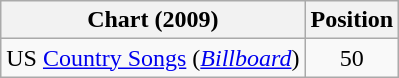<table class="wikitable sortable">
<tr>
<th scope="col">Chart (2009)</th>
<th scope="col">Position</th>
</tr>
<tr>
<td>US <a href='#'>Country Songs</a> (<em><a href='#'>Billboard</a></em>)</td>
<td align="center">50</td>
</tr>
</table>
